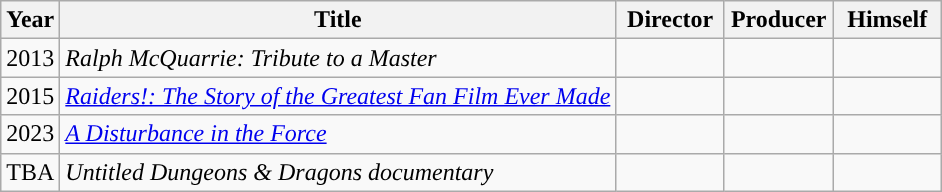<table class="wikitable">
<tr>
<th>Year</th>
<th>Title</th>
<th width="65">Director</th>
<th width="65">Producer</th>
<th width="65">Himself</th>
</tr>
<tr>
<td>2013</td>
<td><em>Ralph McQuarrie: Tribute to a Master</em></td>
<td></td>
<td></td>
<td></td>
</tr>
<tr>
<td>2015</td>
<td><em><a href='#'>Raiders!: The Story of the Greatest Fan Film Ever Made</a></em></td>
<td></td>
<td></td>
<td></td>
</tr>
<tr>
<td>2023</td>
<td><em><a href='#'>A Disturbance in the Force</a></em></td>
<td></td>
<td></td>
<td></td>
</tr>
<tr>
<td>TBA</td>
<td><em>Untitled Dungeons & Dragons documentary</em></td>
<td></td>
<td></td>
<td></td>
</tr>
</table>
